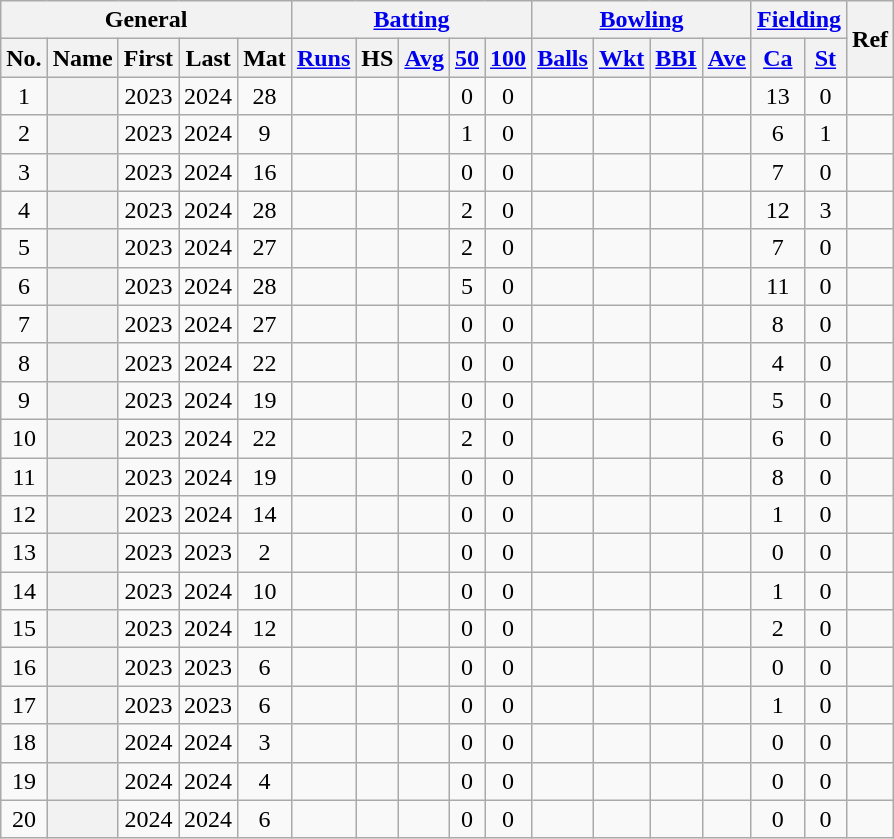<table class="wikitable plainrowheaders sortable">
<tr align="center">
<th scope="col" colspan=5 class="unsortable">General</th>
<th scope="col" colspan=5 class="unsortable"><a href='#'>Batting</a></th>
<th scope="col" colspan=4 class="unsortable"><a href='#'>Bowling</a></th>
<th scope="col" colspan=2 class="unsortable"><a href='#'>Fielding</a></th>
<th scope="col" rowspan=2 class="unsortable">Ref</th>
</tr>
<tr align="center">
<th scope="col">No.</th>
<th scope="col">Name</th>
<th scope="col">First</th>
<th scope="col">Last</th>
<th scope="col">Mat</th>
<th scope="col"><a href='#'>Runs</a></th>
<th scope="col">HS</th>
<th scope="col"><a href='#'>Avg</a></th>
<th scope="col"><a href='#'>50</a></th>
<th scope="col"><a href='#'>100</a></th>
<th scope="col"><a href='#'>Balls</a></th>
<th scope="col"><a href='#'>Wkt</a></th>
<th scope="col"><a href='#'>BBI</a></th>
<th scope="col"><a href='#'>Ave</a></th>
<th scope="col"><a href='#'>Ca</a></th>
<th scope="col"><a href='#'>St</a></th>
</tr>
<tr align="center">
<td>1</td>
<th scope="row" align="left"></th>
<td>2023</td>
<td>2024</td>
<td>28</td>
<td></td>
<td></td>
<td></td>
<td>0</td>
<td>0</td>
<td></td>
<td></td>
<td></td>
<td></td>
<td>13</td>
<td>0</td>
<td></td>
</tr>
<tr align="center">
<td>2</td>
<th scope="row" align="left"></th>
<td>2023</td>
<td>2024</td>
<td>9</td>
<td></td>
<td></td>
<td></td>
<td>1</td>
<td>0</td>
<td></td>
<td></td>
<td></td>
<td></td>
<td>6</td>
<td>1</td>
<td></td>
</tr>
<tr align="center">
<td>3</td>
<th scope="row" align="left"></th>
<td>2023</td>
<td>2024</td>
<td>16</td>
<td></td>
<td></td>
<td></td>
<td>0</td>
<td>0</td>
<td></td>
<td></td>
<td></td>
<td></td>
<td>7</td>
<td>0</td>
<td></td>
</tr>
<tr align="center">
<td>4</td>
<th scope="row" align="left"></th>
<td>2023</td>
<td>2024</td>
<td>28</td>
<td></td>
<td></td>
<td></td>
<td>2</td>
<td>0</td>
<td></td>
<td></td>
<td></td>
<td></td>
<td>12</td>
<td>3</td>
<td></td>
</tr>
<tr align="center">
<td>5</td>
<th scope="row" align="left"></th>
<td>2023</td>
<td>2024</td>
<td>27</td>
<td></td>
<td></td>
<td></td>
<td>2</td>
<td>0</td>
<td></td>
<td></td>
<td></td>
<td></td>
<td>7</td>
<td>0</td>
<td></td>
</tr>
<tr align="center">
<td>6</td>
<th scope="row" align="left"></th>
<td>2023</td>
<td>2024</td>
<td>28</td>
<td></td>
<td></td>
<td></td>
<td>5</td>
<td>0</td>
<td></td>
<td></td>
<td></td>
<td></td>
<td>11</td>
<td>0</td>
<td></td>
</tr>
<tr align="center">
<td>7</td>
<th scope="row" align="left"></th>
<td>2023</td>
<td>2024</td>
<td>27</td>
<td></td>
<td></td>
<td></td>
<td>0</td>
<td>0</td>
<td></td>
<td></td>
<td></td>
<td></td>
<td>8</td>
<td>0</td>
<td></td>
</tr>
<tr align="center">
<td>8</td>
<th scope="row" align="left"></th>
<td>2023</td>
<td>2024</td>
<td>22</td>
<td></td>
<td></td>
<td></td>
<td>0</td>
<td>0</td>
<td></td>
<td></td>
<td></td>
<td></td>
<td>4</td>
<td>0</td>
<td></td>
</tr>
<tr align="center">
<td>9</td>
<th scope="row" align="left"></th>
<td>2023</td>
<td>2024</td>
<td>19</td>
<td></td>
<td></td>
<td></td>
<td>0</td>
<td>0</td>
<td></td>
<td></td>
<td></td>
<td></td>
<td>5</td>
<td>0</td>
<td></td>
</tr>
<tr align="center">
<td>10</td>
<th scope="row" align="left"></th>
<td>2023</td>
<td>2024</td>
<td>22</td>
<td></td>
<td></td>
<td></td>
<td>2</td>
<td>0</td>
<td></td>
<td></td>
<td></td>
<td></td>
<td>6</td>
<td>0</td>
<td></td>
</tr>
<tr align="center">
<td>11</td>
<th scope="row" align="left"></th>
<td>2023</td>
<td>2024</td>
<td>19</td>
<td></td>
<td></td>
<td></td>
<td>0</td>
<td>0</td>
<td></td>
<td></td>
<td></td>
<td></td>
<td>8</td>
<td>0</td>
<td></td>
</tr>
<tr align="center">
<td>12</td>
<th scope="row" align="left"></th>
<td>2023</td>
<td>2024</td>
<td>14</td>
<td></td>
<td></td>
<td></td>
<td>0</td>
<td>0</td>
<td></td>
<td></td>
<td></td>
<td></td>
<td>1</td>
<td>0</td>
<td></td>
</tr>
<tr align="center">
<td>13</td>
<th scope="row" align="left"></th>
<td>2023</td>
<td>2023</td>
<td>2</td>
<td></td>
<td></td>
<td></td>
<td>0</td>
<td>0</td>
<td></td>
<td></td>
<td></td>
<td></td>
<td>0</td>
<td>0</td>
<td></td>
</tr>
<tr align="center">
<td>14</td>
<th scope="row" align="left"></th>
<td>2023</td>
<td>2024</td>
<td>10</td>
<td></td>
<td></td>
<td></td>
<td>0</td>
<td>0</td>
<td></td>
<td></td>
<td></td>
<td></td>
<td>1</td>
<td>0</td>
<td></td>
</tr>
<tr align="center">
<td>15</td>
<th scope="row" align="left"></th>
<td>2023</td>
<td>2024</td>
<td>12</td>
<td></td>
<td></td>
<td></td>
<td>0</td>
<td>0</td>
<td></td>
<td></td>
<td></td>
<td></td>
<td>2</td>
<td>0</td>
<td></td>
</tr>
<tr align="center">
<td>16</td>
<th scope="row" align="left"></th>
<td>2023</td>
<td>2023</td>
<td>6</td>
<td></td>
<td></td>
<td></td>
<td>0</td>
<td>0</td>
<td></td>
<td></td>
<td></td>
<td></td>
<td>0</td>
<td>0</td>
<td></td>
</tr>
<tr align="center">
<td>17</td>
<th scope="row" align="left"></th>
<td>2023</td>
<td>2023</td>
<td>6</td>
<td></td>
<td></td>
<td></td>
<td>0</td>
<td>0</td>
<td></td>
<td></td>
<td></td>
<td></td>
<td>1</td>
<td>0</td>
<td></td>
</tr>
<tr align="center">
<td>18</td>
<th scope="row" align="left"></th>
<td>2024</td>
<td>2024</td>
<td>3</td>
<td></td>
<td></td>
<td></td>
<td>0</td>
<td>0</td>
<td></td>
<td></td>
<td></td>
<td></td>
<td>0</td>
<td>0</td>
<td></td>
</tr>
<tr align="center">
<td>19</td>
<th scope="row" align="left"></th>
<td>2024</td>
<td>2024</td>
<td>4</td>
<td></td>
<td></td>
<td></td>
<td>0</td>
<td>0</td>
<td></td>
<td></td>
<td></td>
<td></td>
<td>0</td>
<td>0</td>
<td></td>
</tr>
<tr align="center">
<td>20</td>
<th scope="row" align="left"></th>
<td>2024</td>
<td>2024</td>
<td>6</td>
<td></td>
<td></td>
<td></td>
<td>0</td>
<td>0</td>
<td></td>
<td></td>
<td></td>
<td></td>
<td>0</td>
<td>0</td>
<td></td>
</tr>
</table>
